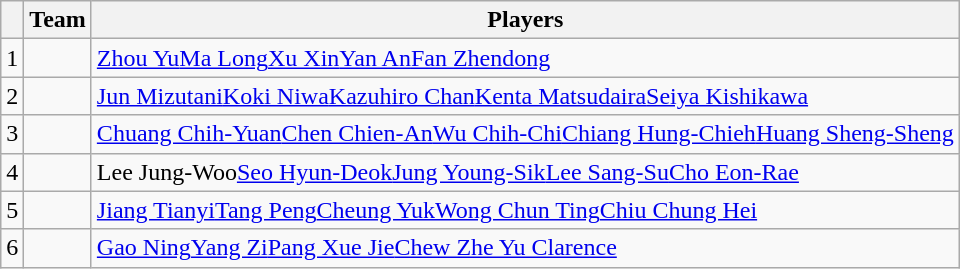<table class="wikitable sortable" border="1" style="text-align:center">
<tr>
<th scope="col"></th>
<th scope="col">Team</th>
<th scope="col" class="unsortable">Players</th>
</tr>
<tr>
<td>1</td>
<td style="text-align:left"></td>
<td style="text-align:left"><a href='#'>Zhou Yu</a><a href='#'>Ma Long</a><a href='#'>Xu Xin</a><a href='#'>Yan An</a><a href='#'>Fan Zhendong</a></td>
</tr>
<tr>
<td>2</td>
<td style="text-align:left"></td>
<td style="text-align:left"><a href='#'>Jun Mizutani</a><a href='#'>Koki Niwa</a><a href='#'>Kazuhiro Chan</a><a href='#'>Kenta Matsudaira</a><a href='#'>Seiya Kishikawa</a></td>
</tr>
<tr>
<td>3</td>
<td style="text-align:left"></td>
<td style="text-align:left"><a href='#'>Chuang Chih-Yuan</a><a href='#'>Chen Chien-An</a><a href='#'>Wu Chih-Chi</a><a href='#'>Chiang Hung-Chieh</a><a href='#'>Huang Sheng-Sheng</a></td>
</tr>
<tr>
<td>4</td>
<td style="text-align:left"></td>
<td style="text-align:left">Lee Jung-Woo<a href='#'>Seo Hyun-Deok</a><a href='#'>Jung Young-Sik</a><a href='#'>Lee Sang-Su</a><a href='#'>Cho Eon-Rae</a></td>
</tr>
<tr>
<td>5</td>
<td style="text-align:left"></td>
<td style="text-align:left"><a href='#'>Jiang Tianyi</a><a href='#'>Tang Peng</a><a href='#'>Cheung Yuk</a><a href='#'>Wong Chun Ting</a><a href='#'>Chiu Chung Hei</a></td>
</tr>
<tr>
<td>6</td>
<td style="text-align:left"></td>
<td style="text-align:left"><a href='#'>Gao Ning</a><a href='#'>Yang Zi</a><a href='#'>Pang Xue Jie</a><a href='#'>Chew Zhe Yu Clarence</a></td>
</tr>
</table>
